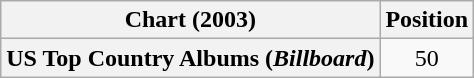<table class="wikitable plainrowheaders" style="text-align:center">
<tr>
<th scope="col">Chart (2003)</th>
<th scope="col">Position</th>
</tr>
<tr>
<th scope="row">US Top Country Albums (<em>Billboard</em>)</th>
<td>50</td>
</tr>
</table>
